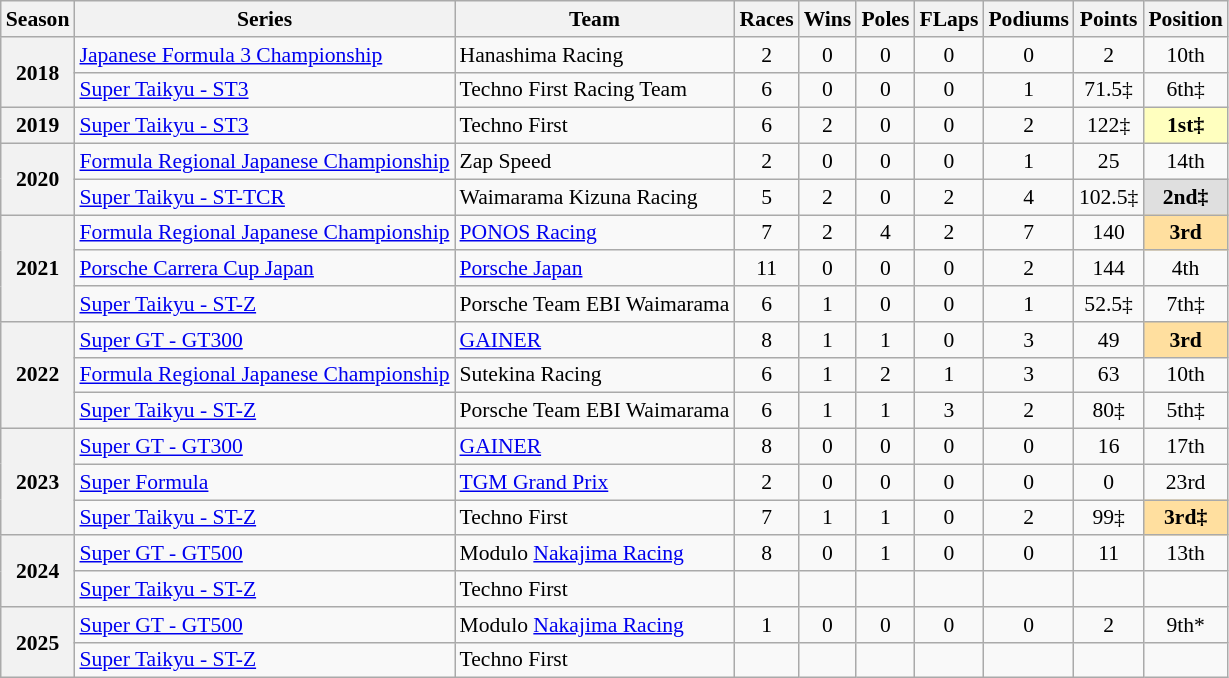<table class="wikitable" style="font-size: 90%; text-align:center">
<tr>
<th>Season</th>
<th>Series</th>
<th>Team</th>
<th>Races</th>
<th>Wins</th>
<th>Poles</th>
<th>FLaps</th>
<th>Podiums</th>
<th>Points</th>
<th>Position</th>
</tr>
<tr>
<th rowspan="2">2018</th>
<td align=left><a href='#'>Japanese Formula 3 Championship</a></td>
<td align=left>Hanashima Racing</td>
<td>2</td>
<td>0</td>
<td>0</td>
<td>0</td>
<td>0</td>
<td>2</td>
<td>10th</td>
</tr>
<tr>
<td align=left><a href='#'>Super Taikyu - ST3</a></td>
<td align=left>Techno First Racing Team</td>
<td>6</td>
<td>0</td>
<td>0</td>
<td>0</td>
<td>1</td>
<td>71.5‡</td>
<td>6th‡</td>
</tr>
<tr>
<th>2019</th>
<td align="left"><a href='#'>Super Taikyu - ST3</a></td>
<td align="left">Techno First</td>
<td>6</td>
<td>2</td>
<td>0</td>
<td>0</td>
<td>2</td>
<td>122‡</td>
<td bgcolor="#FFFFBF"><strong>1st‡</strong></td>
</tr>
<tr>
<th rowspan="2">2020</th>
<td align="left"><a href='#'>Formula Regional Japanese Championship</a></td>
<td align="left">Zap Speed</td>
<td>2</td>
<td>0</td>
<td>0</td>
<td>0</td>
<td>1</td>
<td>25</td>
<td>14th</td>
</tr>
<tr>
<td align="left"><a href='#'>Super Taikyu - ST-TCR</a></td>
<td align="left">Waimarama Kizuna Racing</td>
<td>5</td>
<td>2</td>
<td>0</td>
<td>2</td>
<td>4</td>
<td>102.5‡</td>
<td bgcolor="#DFDFDF"><strong>2nd‡</strong></td>
</tr>
<tr>
<th rowspan="3">2021</th>
<td align=left><a href='#'>Formula Regional Japanese Championship</a></td>
<td align=left><a href='#'>PONOS Racing</a></td>
<td>7</td>
<td>2</td>
<td>4</td>
<td>2</td>
<td>7</td>
<td>140</td>
<td bgcolor="#FFDF9F"><strong>3rd</strong></td>
</tr>
<tr>
<td align=left><a href='#'>Porsche Carrera Cup Japan</a></td>
<td align=left><a href='#'>Porsche Japan</a></td>
<td>11</td>
<td>0</td>
<td>0</td>
<td>0</td>
<td>2</td>
<td>144</td>
<td>4th</td>
</tr>
<tr>
<td align=left><a href='#'>Super Taikyu - ST-Z</a></td>
<td align=left>Porsche Team EBI Waimarama</td>
<td>6</td>
<td>1</td>
<td>0</td>
<td>0</td>
<td>1</td>
<td>52.5‡</td>
<td>7th‡</td>
</tr>
<tr>
<th rowspan="3">2022</th>
<td align=left><a href='#'>Super GT - GT300</a></td>
<td align=left><a href='#'>GAINER</a></td>
<td>8</td>
<td>1</td>
<td>1</td>
<td>0</td>
<td>3</td>
<td>49</td>
<td bgcolor="#FFDF9F"><strong>3rd</strong></td>
</tr>
<tr>
<td align=left><a href='#'>Formula Regional Japanese Championship</a></td>
<td align=left>Sutekina Racing</td>
<td>6</td>
<td>1</td>
<td>2</td>
<td>1</td>
<td>3</td>
<td>63</td>
<td>10th</td>
</tr>
<tr>
<td align=left><a href='#'>Super Taikyu - ST-Z</a></td>
<td align=left>Porsche Team EBI Waimarama</td>
<td>6</td>
<td>1</td>
<td>1</td>
<td>3</td>
<td>2</td>
<td>80‡</td>
<td>5th‡</td>
</tr>
<tr>
<th rowspan="3">2023</th>
<td align=left><a href='#'>Super GT - GT300</a></td>
<td align=left><a href='#'>GAINER</a></td>
<td>8</td>
<td>0</td>
<td>0</td>
<td>0</td>
<td>0</td>
<td>16</td>
<td>17th</td>
</tr>
<tr>
<td align=left><a href='#'>Super Formula</a></td>
<td align=left><a href='#'>TGM Grand Prix</a></td>
<td>2</td>
<td>0</td>
<td>0</td>
<td>0</td>
<td>0</td>
<td>0</td>
<td>23rd</td>
</tr>
<tr>
<td align=left><a href='#'>Super Taikyu - ST-Z</a></td>
<td align=left>Techno First</td>
<td>7</td>
<td>1</td>
<td>1</td>
<td>0</td>
<td>2</td>
<td>99‡</td>
<td style="background:#FFDF9F;"><strong>3rd‡</strong></td>
</tr>
<tr>
<th rowspan=2>2024</th>
<td align=left><a href='#'>Super GT - GT500</a></td>
<td align=left>Modulo <a href='#'>Nakajima Racing</a></td>
<td>8</td>
<td>0</td>
<td>1</td>
<td>0</td>
<td>0</td>
<td>11</td>
<td>13th</td>
</tr>
<tr>
<td align=left><a href='#'>Super Taikyu - ST-Z</a></td>
<td align=left>Techno First</td>
<td></td>
<td></td>
<td></td>
<td></td>
<td></td>
<td></td>
<td></td>
</tr>
<tr>
<th rowspan="2">2025</th>
<td align=left><a href='#'>Super GT - GT500</a></td>
<td align=left>Modulo <a href='#'>Nakajima Racing</a></td>
<td>1</td>
<td>0</td>
<td>0</td>
<td>0</td>
<td>0</td>
<td>2</td>
<td>9th*</td>
</tr>
<tr>
<td align=left><a href='#'>Super Taikyu - ST-Z</a></td>
<td align=left>Techno First</td>
<td></td>
<td></td>
<td></td>
<td></td>
<td></td>
<td></td>
<td></td>
</tr>
</table>
